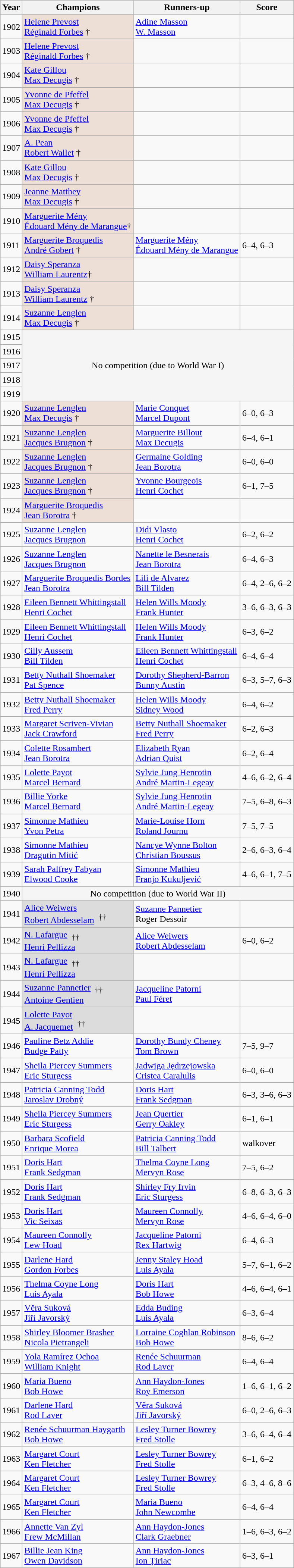<table class="wikitable sortable">
<tr>
<th>Year</th>
<th>Champions</th>
<th>Runners-up</th>
<th class=unsortable>Score</th>
</tr>
<tr>
<td>1902</td>
<td style="background: #EDDFD5"> <a href='#'>Helene Prevost</a> <br>  <a href='#'>Réginald Forbes</a> †</td>
<td> <a href='#'>Adine Masson</a> <br>  <a href='#'>W. Masson</a></td>
<td></td>
</tr>
<tr>
<td>1903</td>
<td style="background: #EDDFD5"> <a href='#'>Helene Prevost</a> <br>  <a href='#'>Réginald Forbes</a> †</td>
<td></td>
<td></td>
</tr>
<tr>
<td>1904</td>
<td style="background: #EDDFD5"> <a href='#'>Kate Gillou</a> <br>  <a href='#'>Max Decugis</a> †</td>
<td></td>
<td></td>
</tr>
<tr>
<td>1905</td>
<td style="background: #EDDFD5"> <a href='#'>Yvonne de Pfeffel</a> <br>  <a href='#'>Max Decugis</a> †</td>
<td></td>
<td></td>
</tr>
<tr>
<td>1906</td>
<td style="background: #EDDFD5"> <a href='#'>Yvonne de Pfeffel</a> <br>  <a href='#'>Max Decugis</a> †</td>
<td></td>
<td></td>
</tr>
<tr>
<td>1907</td>
<td style="background: #EDDFD5"> <a href='#'>A. Pean</a> <br>  <a href='#'>Robert Wallet</a> †</td>
<td></td>
<td></td>
</tr>
<tr>
<td>1908</td>
<td style="background: #EDDFD5"> <a href='#'>Kate Gillou</a> <br>  <a href='#'>Max Decugis</a> †</td>
<td></td>
<td></td>
</tr>
<tr>
<td>1909</td>
<td style="background: #EDDFD5"> <a href='#'>Jeanne Matthey</a> <br>  <a href='#'>Max Decugis</a> †</td>
<td></td>
<td></td>
</tr>
<tr>
<td>1910</td>
<td style="background: #EDDFD5"> <a href='#'>Marguerite Mény</a> <br>  <a href='#'>Édouard Mény de Marangue</a>†</td>
<td></td>
<td></td>
</tr>
<tr>
<td>1911</td>
<td style="background: #EDDFD5"> <a href='#'>Marguerite Broquedis</a> <br>  <a href='#'>André Gobert</a> †</td>
<td> <a href='#'>Marguerite Mény</a> <br>  <a href='#'>Édouard Mény de Marangue</a></td>
<td>6–4, 6–3</td>
</tr>
<tr>
<td>1912</td>
<td style="background: #EDDFD5"> <a href='#'>Daisy Speranza</a> <br>  <a href='#'>William Laurentz</a>†</td>
<td></td>
<td></td>
</tr>
<tr>
<td>1913</td>
<td style="background: #EDDFD5"> <a href='#'>Daisy Speranza</a> <br>  <a href='#'>William Laurentz</a> †</td>
<td></td>
<td></td>
</tr>
<tr>
<td>1914</td>
<td style="background: #EDDFD5"> <a href='#'>Suzanne Lenglen</a> <br>  <a href='#'>Max Decugis</a> †</td>
<td></td>
<td></td>
</tr>
<tr>
<td>1915</td>
<td rowspan="5" colspan="3" align="center" bgcolor="F5F5F5">No competition (due to World War I)</td>
</tr>
<tr>
<td>1916</td>
</tr>
<tr>
<td>1917</td>
</tr>
<tr>
<td>1918</td>
</tr>
<tr>
<td>1919</td>
</tr>
<tr>
<td>1920</td>
<td style="background: #EDDFD5"> <a href='#'>Suzanne Lenglen</a> <br>  <a href='#'>Max Decugis</a> †</td>
<td> <a href='#'>Marie Conquet</a> <br>  <a href='#'>Marcel Dupont</a></td>
<td>6–0, 6–3</td>
</tr>
<tr>
<td>1921</td>
<td style="background: #EDDFD5"> <a href='#'>Suzanne Lenglen</a> <br>  <a href='#'>Jacques Brugnon</a> †</td>
<td>  <a href='#'>Marguerite Billout</a> <br>  <a href='#'>Max Decugis</a></td>
<td>6–4, 6–1</td>
</tr>
<tr>
<td>1922</td>
<td style="background: #EDDFD5"> <a href='#'>Suzanne Lenglen</a> <br>  <a href='#'>Jacques Brugnon</a> †</td>
<td> <a href='#'>Germaine Golding</a> <br>  <a href='#'>Jean Borotra</a></td>
<td>6–0, 6–0</td>
</tr>
<tr>
<td>1923</td>
<td style="background: #EDDFD5"> <a href='#'>Suzanne Lenglen</a> <br>  <a href='#'>Jacques Brugnon</a> †</td>
<td> <a href='#'>Yvonne Bourgeois</a> <br>  <a href='#'>Henri Cochet</a></td>
<td>6–1, 7–5</td>
</tr>
<tr>
<td>1924</td>
<td style="background: #EDDFD5"> <a href='#'>Marguerite Broquedis</a> <br>  <a href='#'>Jean Borotra</a> †</td>
<td></td>
<td></td>
</tr>
<tr>
<td>1925</td>
<td> <a href='#'>Suzanne Lenglen</a> <br>  <a href='#'>Jacques Brugnon</a></td>
<td> <a href='#'>Didi Vlasto</a> <br>  <a href='#'>Henri Cochet</a></td>
<td>6–2, 6–2</td>
</tr>
<tr>
<td>1926</td>
<td> <a href='#'>Suzanne Lenglen</a> <br>  <a href='#'>Jacques Brugnon</a></td>
<td> <a href='#'>Nanette le Besnerais</a> <br>  <a href='#'>Jean Borotra</a></td>
<td>6–4, 6–3</td>
</tr>
<tr>
<td>1927</td>
<td> <a href='#'>Marguerite Broquedis Bordes</a> <br>  <a href='#'>Jean Borotra</a></td>
<td> <a href='#'>Lili de Alvarez</a> <br>  <a href='#'>Bill Tilden</a></td>
<td>6–4, 2–6, 6–2</td>
</tr>
<tr>
<td>1928</td>
<td>  <a href='#'>Eileen Bennett Whittingstall</a> <br>  <a href='#'>Henri Cochet</a></td>
<td> <a href='#'>Helen Wills Moody</a> <br>  <a href='#'>Frank Hunter</a></td>
<td>3–6, 6–3, 6–3</td>
</tr>
<tr>
<td>1929</td>
<td>  <a href='#'>Eileen Bennett Whittingstall</a> <br>  <a href='#'>Henri Cochet</a></td>
<td> <a href='#'>Helen Wills Moody</a> <br>  <a href='#'>Frank Hunter</a></td>
<td>6–3, 6–2</td>
</tr>
<tr>
<td>1930</td>
<td> <a href='#'>Cilly Aussem</a> <br>  <a href='#'>Bill Tilden</a></td>
<td>  <a href='#'>Eileen Bennett Whittingstall</a> <br>  <a href='#'>Henri Cochet</a></td>
<td>6–4, 6–4</td>
</tr>
<tr>
<td>1931</td>
<td>  <a href='#'>Betty Nuthall Shoemaker</a> <br>  <a href='#'>Pat Spence</a></td>
<td>  <a href='#'>Dorothy Shepherd-Barron</a> <br>   <a href='#'>Bunny Austin</a></td>
<td>6–3, 5–7, 6–3</td>
</tr>
<tr>
<td>1932</td>
<td>  <a href='#'>Betty Nuthall Shoemaker</a> <br>   <a href='#'>Fred Perry</a></td>
<td> <a href='#'>Helen Wills Moody</a> <br>  <a href='#'>Sidney Wood</a></td>
<td>6–4, 6–2</td>
</tr>
<tr>
<td>1933</td>
<td>  <a href='#'>Margaret Scriven-Vivian</a> <br>  <a href='#'>Jack Crawford</a></td>
<td>  <a href='#'>Betty Nuthall Shoemaker</a> <br>   <a href='#'>Fred Perry</a></td>
<td>6–2, 6–3</td>
</tr>
<tr>
<td>1934</td>
<td> <a href='#'>Colette Rosambert</a> <br>  <a href='#'>Jean Borotra</a></td>
<td> <a href='#'>Elizabeth Ryan</a> <br>  <a href='#'>Adrian Quist</a></td>
<td>6–2, 6–4</td>
</tr>
<tr>
<td>1935</td>
<td> <a href='#'>Lolette Payot</a> <br>  <a href='#'>Marcel Bernard</a></td>
<td> <a href='#'>Sylvie Jung Henrotin</a> <br>  <a href='#'>André Martin-Legeay</a></td>
<td>4–6, 6–2, 6–4</td>
</tr>
<tr>
<td>1936</td>
<td>  <a href='#'>Billie Yorke</a> <br>  <a href='#'>Marcel Bernard</a></td>
<td> <a href='#'>Sylvie Jung Henrotin</a> <br>  <a href='#'>André Martin-Legeay</a></td>
<td>7–5, 6–8, 6–3</td>
</tr>
<tr>
<td>1937</td>
<td> <a href='#'>Simonne Mathieu</a> <br>  <a href='#'>Yvon Petra</a></td>
<td> <a href='#'>Marie-Louise Horn</a> <br>  <a href='#'>Roland Journu</a></td>
<td>7–5, 7–5</td>
</tr>
<tr>
<td>1938</td>
<td> <a href='#'>Simonne Mathieu</a> <br>  <a href='#'>Dragutin Mitić</a></td>
<td> <a href='#'>Nancye Wynne Bolton</a> <br>  <a href='#'>Christian Boussus</a></td>
<td>2–6, 6–3, 6–4</td>
</tr>
<tr>
<td>1939</td>
<td> <a href='#'>Sarah Palfrey Fabyan</a> <br>  <a href='#'>Elwood Cooke</a></td>
<td> <a href='#'>Simonne Mathieu</a> <br>  <a href='#'>Franjo Kukuljević</a></td>
<td>4–6, 6–1, 7–5</td>
</tr>
<tr>
<td>1940</td>
<td rowspan="1" colspan="3" align="center" bgcolor="F5F5F5">No competition (due to World War II)</td>
</tr>
<tr>
<td>1941</td>
<td style="background: #DCDCDC"> <a href='#'>Alice Weiwers</a>  <br>  <a href='#'>Robert Abdesselam</a>  <sup>††</sup></td>
<td> <a href='#'>Suzanne Pannetier</a>  <br>  Roger Dessoir</td>
<td></td>
</tr>
<tr>
<td>1942</td>
<td style="background: #DCDCDC"> <a href='#'>N. Lafargue</a>  <sub>††</sub> <br>  <a href='#'>Henri Pellizza</a></td>
<td> <a href='#'>Alice Weiwers</a>  <br>  <a href='#'>Robert Abdesselam</a></td>
<td>6–0, 6–2</td>
</tr>
<tr>
<td>1943</td>
<td style="background: #DCDCDC"> <a href='#'>N. Lafargue</a>  <sub>††</sub> <br>  <a href='#'>Henri Pellizza</a></td>
<td></td>
<td></td>
</tr>
<tr>
<td>1944</td>
<td style="background: #DCDCDC"> <a href='#'>Suzanne Pannetier</a>  <sub>††</sub> <br>  <a href='#'>Antoine Gentien</a></td>
<td> <a href='#'>Jacqueline Patorni</a> <br>  <a href='#'>Paul Féret</a></td>
<td></td>
</tr>
<tr>
<td>1945</td>
<td style="background: #DCDCDC"> <a href='#'>Lolette Payot</a> <br>  <a href='#'>A. Jacquemet</a>  <sup>††</sup></td>
<td></td>
<td></td>
</tr>
<tr>
<td>1946</td>
<td> <a href='#'>Pauline Betz Addie</a> <br>  <a href='#'>Budge Patty</a></td>
<td> <a href='#'>Dorothy Bundy Cheney</a> <br>  <a href='#'>Tom Brown</a></td>
<td>7–5, 9–7</td>
</tr>
<tr>
<td>1947</td>
<td> <a href='#'>Sheila Piercey Summers</a> <br>  <a href='#'>Eric Sturgess</a></td>
<td> <a href='#'>Jadwiga Jędrzejowska</a> <br>  <a href='#'>Cristea Caralulis</a></td>
<td>6–0, 6–0</td>
</tr>
<tr>
<td>1948</td>
<td> <a href='#'>Patricia Canning Todd</a> <br>  <a href='#'>Jaroslav Drobný</a></td>
<td> <a href='#'>Doris Hart</a> <br>  <a href='#'>Frank Sedgman</a></td>
<td>6–3, 3–6, 6–3</td>
</tr>
<tr>
<td>1949</td>
<td> <a href='#'>Sheila Piercey Summers</a> <br>  <a href='#'>Eric Sturgess</a></td>
<td>  <a href='#'>Jean Quertier</a> <br>   <a href='#'>Gerry Oakley</a></td>
<td>6–1, 6–1</td>
</tr>
<tr>
<td>1950</td>
<td> <a href='#'>Barbara Scofield</a> <br>   <a href='#'>Enrique Morea</a></td>
<td> <a href='#'>Patricia Canning Todd</a> <br>  <a href='#'>Bill Talbert</a></td>
<td>walkover</td>
</tr>
<tr>
<td>1951</td>
<td> <a href='#'>Doris Hart</a> <br>  <a href='#'>Frank Sedgman</a></td>
<td> <a href='#'>Thelma Coyne Long</a> <br>  <a href='#'>Mervyn Rose</a></td>
<td>7–5, 6–2</td>
</tr>
<tr>
<td>1952</td>
<td> <a href='#'>Doris Hart</a> <br>  <a href='#'>Frank Sedgman</a></td>
<td> <a href='#'>Shirley Fry Irvin</a> <br>  <a href='#'>Eric Sturgess</a></td>
<td>6–8, 6–3, 6–3</td>
</tr>
<tr>
<td>1953</td>
<td> <a href='#'>Doris Hart</a> <br>  <a href='#'>Vic Seixas</a></td>
<td> <a href='#'>Maureen Connolly</a> <br>  <a href='#'>Mervyn Rose</a></td>
<td>4–6, 6–4, 6–0</td>
</tr>
<tr>
<td>1954</td>
<td> <a href='#'>Maureen Connolly</a> <br>  <a href='#'>Lew Hoad</a></td>
<td> <a href='#'>Jacqueline Patorni</a> <br>  <a href='#'>Rex Hartwig</a></td>
<td>6–4, 6–3</td>
</tr>
<tr>
<td>1955</td>
<td> <a href='#'>Darlene Hard</a> <br>  <a href='#'>Gordon Forbes</a></td>
<td> <a href='#'>Jenny Staley Hoad</a> <br>  <a href='#'>Luis Ayala</a></td>
<td>5–7, 6–1, 6–2</td>
</tr>
<tr>
<td>1956</td>
<td> <a href='#'>Thelma Coyne Long</a> <br>  <a href='#'>Luis Ayala</a></td>
<td> <a href='#'>Doris Hart</a> <br>  <a href='#'>Bob Howe</a></td>
<td>4–6, 6–4, 6–1</td>
</tr>
<tr>
<td>1957</td>
<td> <a href='#'>Věra Suková</a> <br>  <a href='#'>Jiří Javorský</a></td>
<td> <a href='#'>Edda Buding</a> <br>  <a href='#'>Luis Ayala</a></td>
<td>6–3, 6–4</td>
</tr>
<tr>
<td>1958</td>
<td>  <a href='#'>Shirley Bloomer Brasher</a> <br>  <a href='#'>Nicola Pietrangeli</a></td>
<td> <a href='#'>Lorraine Coghlan Robinson</a> <br>  <a href='#'>Bob Howe</a></td>
<td>8–6, 6–2</td>
</tr>
<tr>
<td>1959</td>
<td> <a href='#'>Yola Ramírez Ochoa</a> <br>   <a href='#'>William Knight</a></td>
<td> <a href='#'>Renée Schuurman</a> <br>  <a href='#'>Rod Laver</a></td>
<td>6–4, 6–4</td>
</tr>
<tr>
<td>1960</td>
<td> <a href='#'>Maria Bueno</a> <br>  <a href='#'>Bob Howe</a></td>
<td>  <a href='#'>Ann Haydon-Jones</a> <br>  <a href='#'>Roy Emerson</a></td>
<td>1–6, 6–1, 6–2</td>
</tr>
<tr>
<td>1961</td>
<td> <a href='#'>Darlene Hard</a> <br>  <a href='#'>Rod Laver</a></td>
<td> <a href='#'>Věra Suková</a> <br>  <a href='#'>Jiří Javorský</a></td>
<td>6–0, 2–6, 6–3</td>
</tr>
<tr>
<td>1962</td>
<td> <a href='#'>Renée Schuurman Haygarth</a> <br>  <a href='#'>Bob Howe</a></td>
<td> <a href='#'>Lesley Turner Bowrey</a> <br>  <a href='#'>Fred Stolle</a></td>
<td>3–6, 6–4, 6–4</td>
</tr>
<tr>
<td>1963</td>
<td> <a href='#'>Margaret Court</a> <br>  <a href='#'>Ken Fletcher</a></td>
<td> <a href='#'>Lesley Turner Bowrey</a> <br>  <a href='#'>Fred Stolle</a></td>
<td>6–1, 6–2</td>
</tr>
<tr>
<td>1964</td>
<td> <a href='#'>Margaret Court</a> <br>  <a href='#'>Ken Fletcher</a></td>
<td> <a href='#'>Lesley Turner Bowrey</a> <br>  <a href='#'>Fred Stolle</a></td>
<td>6–3, 4–6, 8–6</td>
</tr>
<tr>
<td>1965</td>
<td> <a href='#'>Margaret Court</a> <br>  <a href='#'>Ken Fletcher</a></td>
<td> <a href='#'>Maria Bueno</a> <br>  <a href='#'>John Newcombe</a></td>
<td>6–4, 6–4</td>
</tr>
<tr>
<td>1966</td>
<td> <a href='#'>Annette Van Zyl</a> <br>  <a href='#'>Frew McMillan</a></td>
<td>  <a href='#'>Ann Haydon-Jones</a> <br>  <a href='#'>Clark Graebner</a></td>
<td>1–6, 6–3, 6–2</td>
</tr>
<tr>
<td>1967</td>
<td> <a href='#'>Billie Jean King</a> <br>  <a href='#'>Owen Davidson</a></td>
<td>  <a href='#'>Ann Haydon-Jones</a> <br>  <a href='#'>Ion Țiriac</a></td>
<td>6–3, 6–1</td>
</tr>
</table>
